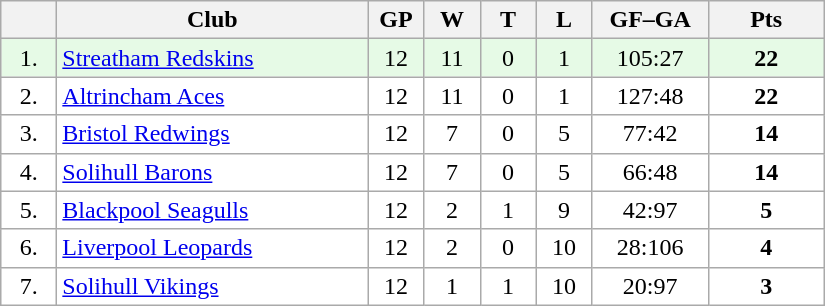<table class="wikitable">
<tr>
<th width="30"></th>
<th width="200">Club</th>
<th width="30">GP</th>
<th width="30">W</th>
<th width="30">T</th>
<th width="30">L</th>
<th width="70">GF–GA</th>
<th width="70">Pts</th>
</tr>
<tr bgcolor="#e6fae6" align="center">
<td>1.</td>
<td align="left"><a href='#'>Streatham Redskins</a></td>
<td>12</td>
<td>11</td>
<td>0</td>
<td>1</td>
<td>105:27</td>
<td><strong>22</strong></td>
</tr>
<tr bgcolor="#FFFFFF" align="center">
<td>2.</td>
<td align="left"><a href='#'>Altrincham Aces</a></td>
<td>12</td>
<td>11</td>
<td>0</td>
<td>1</td>
<td>127:48</td>
<td><strong>22</strong></td>
</tr>
<tr bgcolor="#FFFFFF" align="center">
<td>3.</td>
<td align="left"><a href='#'>Bristol Redwings</a></td>
<td>12</td>
<td>7</td>
<td>0</td>
<td>5</td>
<td>77:42</td>
<td><strong>14</strong></td>
</tr>
<tr bgcolor="#FFFFFF" align="center">
<td>4.</td>
<td align="left"><a href='#'>Solihull Barons</a></td>
<td>12</td>
<td>7</td>
<td>0</td>
<td>5</td>
<td>66:48</td>
<td><strong>14</strong></td>
</tr>
<tr bgcolor="#FFFFFF" align="center">
<td>5.</td>
<td align="left"><a href='#'>Blackpool Seagulls</a></td>
<td>12</td>
<td>2</td>
<td>1</td>
<td>9</td>
<td>42:97</td>
<td><strong>5</strong></td>
</tr>
<tr bgcolor="#FFFFFF" align="center">
<td>6.</td>
<td align="left"><a href='#'>Liverpool Leopards</a></td>
<td>12</td>
<td>2</td>
<td>0</td>
<td>10</td>
<td>28:106</td>
<td><strong>4</strong></td>
</tr>
<tr bgcolor="#FFFFFF" align="center">
<td>7.</td>
<td align="left"><a href='#'>Solihull Vikings</a></td>
<td>12</td>
<td>1</td>
<td>1</td>
<td>10</td>
<td>20:97</td>
<td><strong>3</strong></td>
</tr>
</table>
